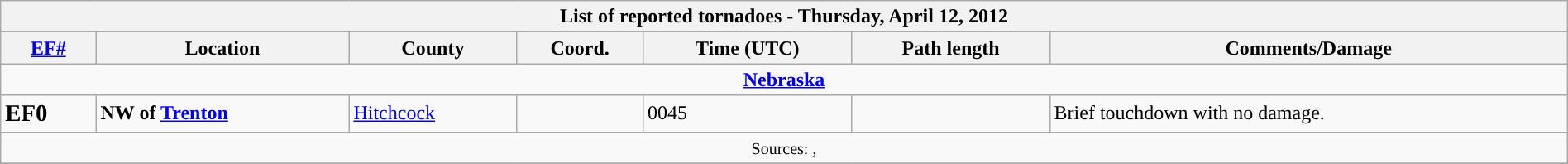<table class="wikitable collapsible" width="100%">
<tr>
<th colspan="7">List of reported tornadoes - Thursday, April 12, 2012</th>
</tr>
<tr>
<th><a href='#'>EF#</a></th>
<th>Location</th>
<th>County</th>
<th>Coord.</th>
<th>Time (UTC)</th>
<th>Path length</th>
<th>Comments/Damage</th>
</tr>
<tr>
<td colspan="7" align=center><strong><a href='#'>Nebraska</a></strong></td>
</tr>
<tr>
<td><big><strong>EF0</strong></big></td>
<td><strong>NW of <a href='#'>Trenton</a></strong></td>
<td><a href='#'>Hitchcock</a></td>
<td></td>
<td>0045</td>
<td></td>
<td>Brief touchdown with no damage.</td>
</tr>
<tr>
<td colspan="7" align=center><small>Sources: , </small></td>
</tr>
<tr>
</tr>
</table>
